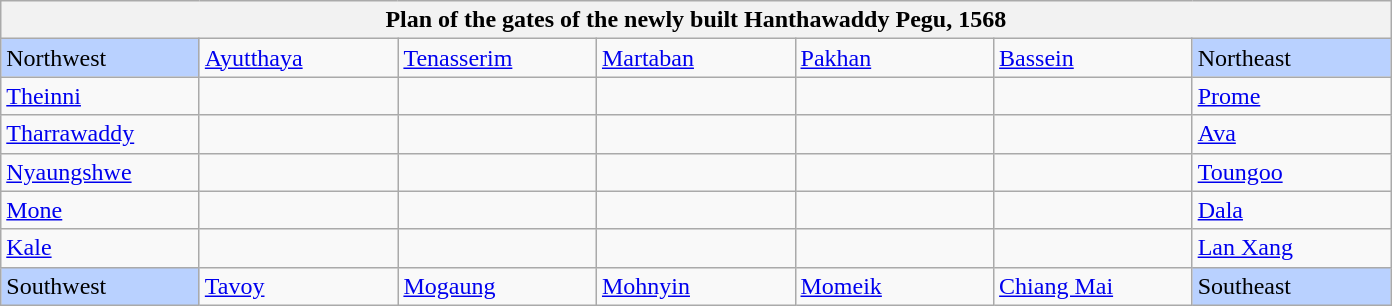<table class="wikitable collapsible collapsed">
<tr>
<th colspan=7>Plan of the gates of the newly built Hanthawaddy Pegu, 1568</th>
</tr>
<tr>
<td width="10%" style="background-color:#B9D1FF">Northwest</td>
<td width="10%"><a href='#'>Ayutthaya</a></td>
<td width="10%"><a href='#'>Tenasserim</a></td>
<td width="10%"><a href='#'>Martaban</a></td>
<td width="10%"><a href='#'>Pakhan</a></td>
<td width="10%"><a href='#'>Bassein</a></td>
<td width="10%" style="background-color:#B9D1FF">Northeast</td>
</tr>
<tr>
<td><a href='#'>Theinni</a></td>
<td></td>
<td></td>
<td></td>
<td></td>
<td></td>
<td><a href='#'>Prome</a></td>
</tr>
<tr>
<td><a href='#'>Tharrawaddy</a></td>
<td></td>
<td></td>
<td></td>
<td></td>
<td></td>
<td><a href='#'>Ava</a></td>
</tr>
<tr>
<td><a href='#'>Nyaungshwe</a></td>
<td></td>
<td></td>
<td></td>
<td></td>
<td></td>
<td><a href='#'>Toungoo</a></td>
</tr>
<tr>
<td><a href='#'>Mone</a></td>
<td></td>
<td></td>
<td></td>
<td></td>
<td></td>
<td><a href='#'>Dala</a></td>
</tr>
<tr>
<td><a href='#'>Kale</a></td>
<td></td>
<td></td>
<td></td>
<td></td>
<td></td>
<td><a href='#'>Lan Xang</a></td>
</tr>
<tr>
<td width="10%" style="background-color:#B9D1FF">Southwest</td>
<td width="10%"><a href='#'>Tavoy</a></td>
<td width="10%"><a href='#'>Mogaung</a></td>
<td width="10%"><a href='#'>Mohnyin</a></td>
<td width="10%"><a href='#'>Momeik</a></td>
<td width="10%"><a href='#'>Chiang Mai</a></td>
<td width="10%" style="background-color:#B9D1FF">Southeast</td>
</tr>
</table>
